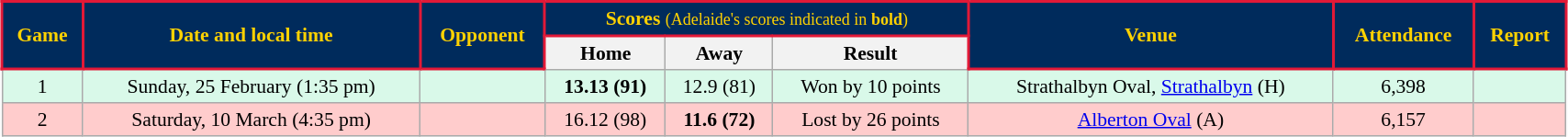<table class="wikitable" style="font-size:90%; text-align:center; width: 90%; margin-left: auto; margin-right: auto;">
<tr style="background:#002B5C; color: #FFD200;">
<td rowspan=2 style="border: solid #E21937 2px;"><strong>Game</strong></td>
<td rowspan=2 style="border: solid #E21937 2px;"><strong>Date and local time</strong></td>
<td rowspan=2 style="border: solid #E21937 2px;"><strong>Opponent</strong></td>
<td colspan=3 style="border: solid #E21937 2px;"><strong>Scores</strong> <small>(Adelaide's scores indicated in <strong>bold</strong>)</small></td>
<td rowspan=2 style="border: solid #E21937 2px;"><strong>Venue</strong></td>
<td rowspan=2 style="border: solid #E21937 2px;"><strong>Attendance</strong></td>
<td rowspan=2 style="border: solid #E21937 2px;"><strong>Report</strong></td>
</tr>
<tr>
<th>Home</th>
<th>Away</th>
<th>Result</th>
</tr>
<tr style="background:#d9f9e9">
<td>1</td>
<td>Sunday, 25 February (1:35 pm)</td>
<td></td>
<td><strong>13.13 (91)</strong></td>
<td>12.9 (81)</td>
<td>Won by 10 points</td>
<td>Strathalbyn Oval, <a href='#'>Strathalbyn</a> (H)</td>
<td>6,398</td>
<td></td>
</tr>
<tr style="background:#fcc">
<td>2</td>
<td>Saturday, 10 March (4:35 pm)</td>
<td></td>
<td>16.12 (98)</td>
<td><strong>11.6 (72)</strong></td>
<td>Lost by 26 points</td>
<td><a href='#'>Alberton Oval</a> (A)</td>
<td>6,157</td>
<td></td>
</tr>
</table>
